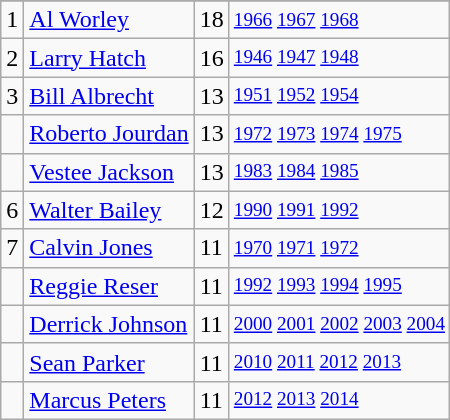<table class="wikitable">
<tr>
</tr>
<tr>
<td>1</td>
<td><a href='#'>Al Worley</a></td>
<td>18</td>
<td style="font-size:80%;"><a href='#'>1966</a> <a href='#'>1967</a> <a href='#'>1968</a></td>
</tr>
<tr>
<td>2</td>
<td><a href='#'>Larry Hatch</a></td>
<td>16</td>
<td style="font-size:80%;"><a href='#'>1946</a> <a href='#'>1947</a> <a href='#'>1948</a></td>
</tr>
<tr>
<td>3</td>
<td><a href='#'>Bill Albrecht</a></td>
<td>13</td>
<td style="font-size:80%;"><a href='#'>1951</a> <a href='#'>1952</a>  <a href='#'>1954</a></td>
</tr>
<tr>
<td></td>
<td><a href='#'>Roberto Jourdan</a></td>
<td>13</td>
<td style="font-size:80%;"><a href='#'>1972</a> <a href='#'>1973</a> <a href='#'>1974</a> <a href='#'>1975</a></td>
</tr>
<tr>
<td></td>
<td><a href='#'>Vestee Jackson</a></td>
<td>13</td>
<td style="font-size:80%;"><a href='#'>1983</a> <a href='#'>1984</a> <a href='#'>1985</a></td>
</tr>
<tr>
<td>6</td>
<td><a href='#'>Walter Bailey</a></td>
<td>12</td>
<td style="font-size:80%;"><a href='#'>1990</a> <a href='#'>1991</a> <a href='#'>1992</a></td>
</tr>
<tr>
<td>7</td>
<td><a href='#'>Calvin Jones</a></td>
<td>11</td>
<td style="font-size:80%;"><a href='#'>1970</a> <a href='#'>1971</a> <a href='#'>1972</a></td>
</tr>
<tr>
<td></td>
<td><a href='#'>Reggie Reser</a></td>
<td>11</td>
<td style="font-size:80%;"><a href='#'>1992</a> <a href='#'>1993</a> <a href='#'>1994</a> <a href='#'>1995</a></td>
</tr>
<tr>
<td></td>
<td><a href='#'>Derrick Johnson</a></td>
<td>11</td>
<td style="font-size:80%;"><a href='#'>2000</a> <a href='#'>2001</a> <a href='#'>2002</a> <a href='#'>2003</a> <a href='#'>2004</a></td>
</tr>
<tr>
<td></td>
<td><a href='#'>Sean Parker</a></td>
<td>11</td>
<td style="font-size:80%;"><a href='#'>2010</a> <a href='#'>2011</a> <a href='#'>2012</a> <a href='#'>2013</a></td>
</tr>
<tr>
<td></td>
<td><a href='#'>Marcus Peters</a></td>
<td>11</td>
<td style="font-size:80%;"><a href='#'>2012</a> <a href='#'>2013</a> <a href='#'>2014</a></td>
</tr>
</table>
